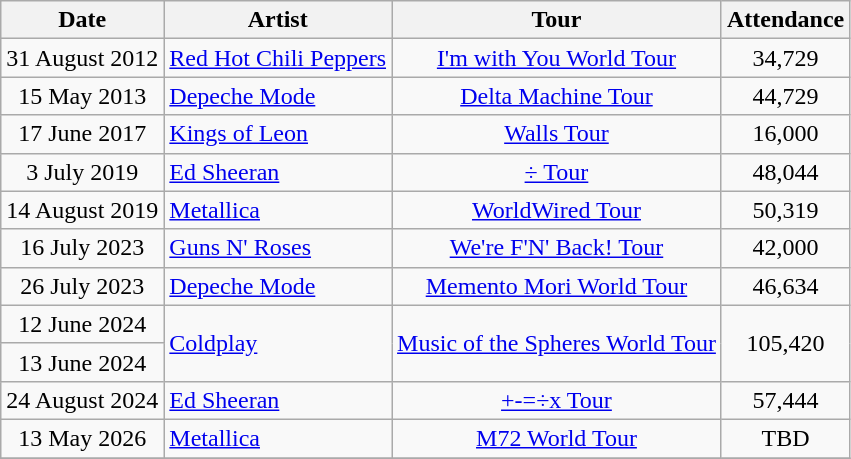<table class="wikitable sortable" style="text-align:center;">
<tr>
<th scope="col">Date</th>
<th scope="col">Artist</th>
<th scope="col">Tour</th>
<th scope="col">Attendance</th>
</tr>
<tr>
<td>31 August 2012</td>
<td align="left"> <a href='#'>Red Hot Chili Peppers</a></td>
<td><a href='#'>I'm with You World Tour</a></td>
<td>34,729</td>
</tr>
<tr>
<td>15 May 2013</td>
<td align="left"> <a href='#'>Depeche Mode</a></td>
<td><a href='#'>Delta Machine Tour</a></td>
<td>44,729</td>
</tr>
<tr>
<td>17 June 2017</td>
<td align="left"> <a href='#'>Kings of Leon</a></td>
<td><a href='#'>Walls Tour</a></td>
<td>16,000</td>
</tr>
<tr>
<td>3 July 2019</td>
<td align="left"> <a href='#'>Ed Sheeran</a></td>
<td><a href='#'>÷ Tour</a></td>
<td>48,044</td>
</tr>
<tr>
<td>14 August 2019</td>
<td align="left"> <a href='#'>Metallica</a></td>
<td><a href='#'>WorldWired Tour</a></td>
<td>50,319</td>
</tr>
<tr>
<td>16 July 2023</td>
<td align="left"> <a href='#'>Guns N' Roses</a></td>
<td><a href='#'>We're F'N' Back! Tour</a></td>
<td>42,000</td>
</tr>
<tr>
<td>26 July 2023</td>
<td align="left"> <a href='#'>Depeche Mode</a></td>
<td><a href='#'>Memento Mori World Tour</a></td>
<td>46,634</td>
</tr>
<tr>
<td>12 June 2024</td>
<td rowspan="2" align="left"> <a href='#'>Coldplay</a></td>
<td rowspan="2"><a href='#'>Music of the Spheres World Tour</a></td>
<td rowspan="2">105,420</td>
</tr>
<tr>
<td>13 June 2024</td>
</tr>
<tr>
<td>24 August 2024</td>
<td align="left"> <a href='#'>Ed Sheeran</a></td>
<td><a href='#'>+-=÷x Tour</a></td>
<td>57,444</td>
</tr>
<tr>
<td>13 May 2026</td>
<td align="left"> <a href='#'>Metallica</a></td>
<td><a href='#'>M72 World Tour</a></td>
<td>TBD</td>
</tr>
<tr>
</tr>
</table>
